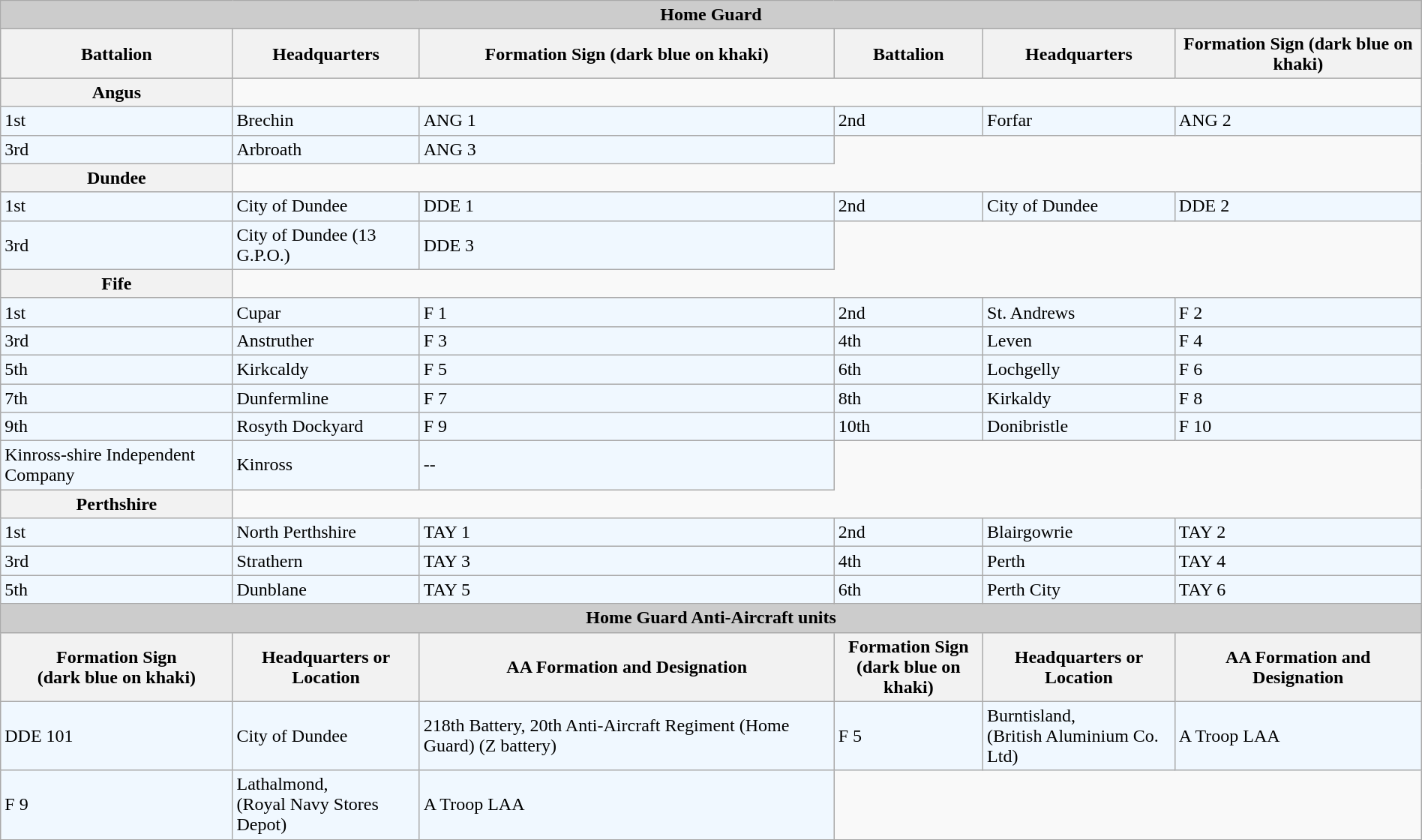<table class="wikitable" style="width:100%;">
<tr>
<th colspan="6" style="background:#ccc;">Home Guard</th>
</tr>
<tr>
<th>Battalion</th>
<th>Headquarters</th>
<th>Formation Sign (dark blue on khaki)</th>
<th>Battalion</th>
<th>Headquarters</th>
<th>Formation Sign (dark blue on khaki)</th>
</tr>
<tr>
<th>Angus</th>
</tr>
<tr style="background:#f0f8ff;">
<td>1st</td>
<td>Brechin</td>
<td>ANG 1</td>
<td>2nd</td>
<td>Forfar</td>
<td>ANG 2</td>
</tr>
<tr style="background:#f0f8ff;">
<td>3rd</td>
<td>Arbroath</td>
<td>ANG 3</td>
</tr>
<tr>
<th>Dundee</th>
</tr>
<tr style="background:#f0f8ff;">
<td>1st</td>
<td>City of Dundee</td>
<td>DDE 1</td>
<td>2nd</td>
<td>City of Dundee</td>
<td>DDE 2</td>
</tr>
<tr style="background:#f0f8ff;">
<td>3rd</td>
<td>City of Dundee (13 G.P.O.)</td>
<td>DDE 3</td>
</tr>
<tr>
<th>Fife</th>
</tr>
<tr style="background:#f0f8ff;">
<td>1st</td>
<td>Cupar</td>
<td>F 1</td>
<td>2nd</td>
<td>St. Andrews</td>
<td>F 2</td>
</tr>
<tr style="background:#f0f8ff;">
<td>3rd</td>
<td>Anstruther</td>
<td>F 3</td>
<td>4th</td>
<td>Leven</td>
<td>F 4</td>
</tr>
<tr style="background:#f0f8ff;">
<td>5th</td>
<td>Kirkcaldy</td>
<td>F 5</td>
<td>6th</td>
<td>Lochgelly</td>
<td>F 6</td>
</tr>
<tr style="background:#f0f8ff;">
<td>7th</td>
<td>Dunfermline</td>
<td>F 7</td>
<td>8th</td>
<td>Kirkaldy</td>
<td>F 8</td>
</tr>
<tr style="background:#f0f8ff;">
<td>9th</td>
<td>Rosyth Dockyard</td>
<td>F 9</td>
<td>10th</td>
<td>Donibristle</td>
<td>F 10</td>
</tr>
<tr style="background:#f0f8ff;">
<td>Kinross-shire Independent Company</td>
<td>Kinross</td>
<td>--</td>
</tr>
<tr>
<th>Perthshire</th>
</tr>
<tr style="background:#f0f8ff;">
<td>1st</td>
<td>North Perthshire</td>
<td>TAY 1</td>
<td>2nd</td>
<td>Blairgowrie</td>
<td>TAY 2</td>
</tr>
<tr style="background:#f0f8ff;">
<td>3rd</td>
<td>Strathern</td>
<td>TAY 3</td>
<td>4th</td>
<td>Perth</td>
<td>TAY 4</td>
</tr>
<tr style="background:#f0f8ff;">
<td>5th</td>
<td>Dunblane</td>
<td>TAY 5</td>
<td>6th</td>
<td>Perth City</td>
<td>TAY 6</td>
</tr>
<tr>
<th colspan="6" style="background:#ccc;">Home Guard Anti-Aircraft units</th>
</tr>
<tr>
<th>Formation Sign<br> (dark blue on khaki)</th>
<th>Headquarters or Location</th>
<th>AA Formation and Designation</th>
<th>Formation Sign<br> (dark blue on khaki)</th>
<th>Headquarters or Location</th>
<th>AA Formation and Designation</th>
</tr>
<tr style="background:#f0f8ff;">
<td>DDE 101</td>
<td>City of Dundee</td>
<td>218th Battery, 20th Anti-Aircraft Regiment (Home Guard) (Z battery)</td>
<td>F 5</td>
<td>Burntisland,<br> (British Aluminium Co. Ltd)</td>
<td>A Troop LAA</td>
</tr>
<tr style="background:#f0f8ff;">
<td>F 9</td>
<td>Lathalmond,<br> (Royal Navy Stores Depot)</td>
<td>A Troop LAA</td>
</tr>
</table>
